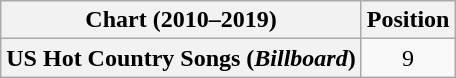<table class="wikitable plainrowheaders" style="text-align:center">
<tr>
<th scope="col">Chart (2010–2019)</th>
<th scope="col">Position</th>
</tr>
<tr>
<th scope="row">US Hot Country Songs (<em>Billboard</em>)</th>
<td>9</td>
</tr>
</table>
